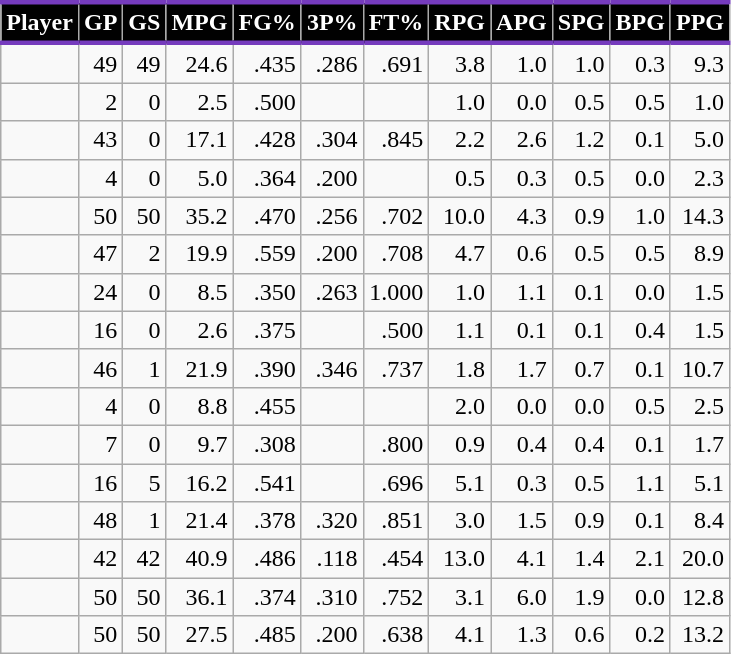<table class="wikitable sortable" style="text-align:right;">
<tr>
<th style="background:#010101; color:#FFFFFF; border-top:#753BBD 3px solid; border-bottom:#753BBD 3px solid;">Player</th>
<th style="background:#010101; color:#FFFFFF; border-top:#753BBD 3px solid; border-bottom:#753BBD 3px solid;">GP</th>
<th style="background:#010101; color:#FFFFFF; border-top:#753BBD 3px solid; border-bottom:#753BBD 3px solid;">GS</th>
<th style="background:#010101; color:#FFFFFF; border-top:#753BBD 3px solid; border-bottom:#753BBD 3px solid;">MPG</th>
<th style="background:#010101; color:#FFFFFF; border-top:#753BBD 3px solid; border-bottom:#753BBD 3px solid;">FG%</th>
<th style="background:#010101; color:#FFFFFF; border-top:#753BBD 3px solid; border-bottom:#753BBD 3px solid;">3P%</th>
<th style="background:#010101; color:#FFFFFF; border-top:#753BBD 3px solid; border-bottom:#753BBD 3px solid;">FT%</th>
<th style="background:#010101; color:#FFFFFF; border-top:#753BBD 3px solid; border-bottom:#753BBD 3px solid;">RPG</th>
<th style="background:#010101; color:#FFFFFF; border-top:#753BBD 3px solid; border-bottom:#753BBD 3px solid;">APG</th>
<th style="background:#010101; color:#FFFFFF; border-top:#753BBD 3px solid; border-bottom:#753BBD 3px solid;">SPG</th>
<th style="background:#010101; color:#FFFFFF; border-top:#753BBD 3px solid; border-bottom:#753BBD 3px solid;">BPG</th>
<th style="background:#010101; color:#FFFFFF; border-top:#753BBD 3px solid; border-bottom:#753BBD 3px solid;">PPG</th>
</tr>
<tr>
<td></td>
<td>49</td>
<td>49</td>
<td>24.6</td>
<td>.435</td>
<td>.286</td>
<td>.691</td>
<td>3.8</td>
<td>1.0</td>
<td>1.0</td>
<td>0.3</td>
<td>9.3</td>
</tr>
<tr>
<td></td>
<td>2</td>
<td>0</td>
<td>2.5</td>
<td>.500</td>
<td></td>
<td></td>
<td>1.0</td>
<td>0.0</td>
<td>0.5</td>
<td>0.5</td>
<td>1.0</td>
</tr>
<tr>
<td></td>
<td>43</td>
<td>0</td>
<td>17.1</td>
<td>.428</td>
<td>.304</td>
<td>.845</td>
<td>2.2</td>
<td>2.6</td>
<td>1.2</td>
<td>0.1</td>
<td>5.0</td>
</tr>
<tr>
<td></td>
<td>4</td>
<td>0</td>
<td>5.0</td>
<td>.364</td>
<td>.200</td>
<td></td>
<td>0.5</td>
<td>0.3</td>
<td>0.5</td>
<td>0.0</td>
<td>2.3</td>
</tr>
<tr>
<td></td>
<td>50</td>
<td>50</td>
<td>35.2</td>
<td>.470</td>
<td>.256</td>
<td>.702</td>
<td>10.0</td>
<td>4.3</td>
<td>0.9</td>
<td>1.0</td>
<td>14.3</td>
</tr>
<tr>
<td></td>
<td>47</td>
<td>2</td>
<td>19.9</td>
<td>.559</td>
<td>.200</td>
<td>.708</td>
<td>4.7</td>
<td>0.6</td>
<td>0.5</td>
<td>0.5</td>
<td>8.9</td>
</tr>
<tr>
<td></td>
<td>24</td>
<td>0</td>
<td>8.5</td>
<td>.350</td>
<td>.263</td>
<td>1.000</td>
<td>1.0</td>
<td>1.1</td>
<td>0.1</td>
<td>0.0</td>
<td>1.5</td>
</tr>
<tr>
<td></td>
<td>16</td>
<td>0</td>
<td>2.6</td>
<td>.375</td>
<td></td>
<td>.500</td>
<td>1.1</td>
<td>0.1</td>
<td>0.1</td>
<td>0.4</td>
<td>1.5</td>
</tr>
<tr>
<td></td>
<td>46</td>
<td>1</td>
<td>21.9</td>
<td>.390</td>
<td>.346</td>
<td>.737</td>
<td>1.8</td>
<td>1.7</td>
<td>0.7</td>
<td>0.1</td>
<td>10.7</td>
</tr>
<tr>
<td></td>
<td>4</td>
<td>0</td>
<td>8.8</td>
<td>.455</td>
<td></td>
<td></td>
<td>2.0</td>
<td>0.0</td>
<td>0.0</td>
<td>0.5</td>
<td>2.5</td>
</tr>
<tr>
<td></td>
<td>7</td>
<td>0</td>
<td>9.7</td>
<td>.308</td>
<td></td>
<td>.800</td>
<td>0.9</td>
<td>0.4</td>
<td>0.4</td>
<td>0.1</td>
<td>1.7</td>
</tr>
<tr>
<td></td>
<td>16</td>
<td>5</td>
<td>16.2</td>
<td>.541</td>
<td></td>
<td>.696</td>
<td>5.1</td>
<td>0.3</td>
<td>0.5</td>
<td>1.1</td>
<td>5.1</td>
</tr>
<tr>
<td></td>
<td>48</td>
<td>1</td>
<td>21.4</td>
<td>.378</td>
<td>.320</td>
<td>.851</td>
<td>3.0</td>
<td>1.5</td>
<td>0.9</td>
<td>0.1</td>
<td>8.4</td>
</tr>
<tr>
<td></td>
<td>42</td>
<td>42</td>
<td>40.9</td>
<td>.486</td>
<td>.118</td>
<td>.454</td>
<td>13.0</td>
<td>4.1</td>
<td>1.4</td>
<td>2.1</td>
<td>20.0</td>
</tr>
<tr>
<td></td>
<td>50</td>
<td>50</td>
<td>36.1</td>
<td>.374</td>
<td>.310</td>
<td>.752</td>
<td>3.1</td>
<td>6.0</td>
<td>1.9</td>
<td>0.0</td>
<td>12.8</td>
</tr>
<tr>
<td></td>
<td>50</td>
<td>50</td>
<td>27.5</td>
<td>.485</td>
<td>.200</td>
<td>.638</td>
<td>4.1</td>
<td>1.3</td>
<td>0.6</td>
<td>0.2</td>
<td>13.2</td>
</tr>
</table>
